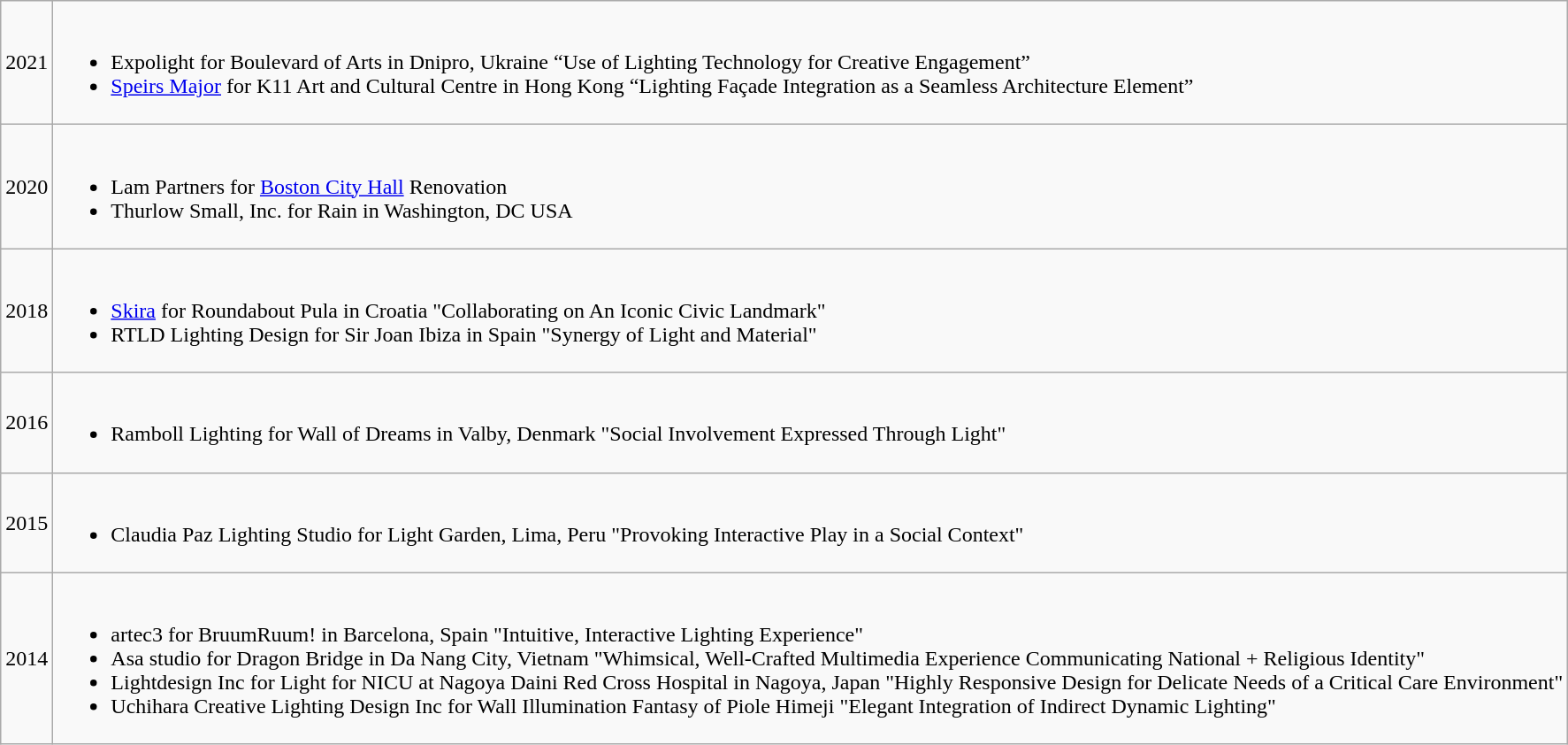<table class="wikitable sortable">
<tr>
<td>2021</td>
<td><br><ul><li>Expolight for Boulevard of Arts in Dnipro, Ukraine “Use of Lighting Technology for Creative Engagement”</li><li><a href='#'>Speirs Major</a> for K11 Art and Cultural Centre in Hong Kong “Lighting Façade Integration as a Seamless Architecture Element”</li></ul></td>
</tr>
<tr>
<td>2020</td>
<td><br><ul><li>Lam Partners for <a href='#'>Boston City Hall</a> Renovation</li><li>Thurlow Small, Inc. for Rain in Washington, DC USA</li></ul></td>
</tr>
<tr>
<td>2018</td>
<td><br><ul><li><a href='#'>Skira</a> for Roundabout Pula in Croatia "Collaborating on An Iconic Civic Landmark"</li><li>RTLD Lighting Design for Sir Joan Ibiza in Spain "Synergy of Light and Material"</li></ul></td>
</tr>
<tr>
<td>2016</td>
<td><br><ul><li>Ramboll Lighting for Wall of Dreams in Valby, Denmark "Social Involvement Expressed Through Light"</li></ul></td>
</tr>
<tr>
<td>2015</td>
<td><br><ul><li>Claudia Paz Lighting Studio for Light Garden, Lima, Peru "Provoking Interactive Play in a Social Context"</li></ul></td>
</tr>
<tr>
<td>2014</td>
<td><br><ul><li>artec3 for BruumRuum! in Barcelona, Spain "Intuitive, Interactive Lighting Experience"</li><li>Asa studio for Dragon Bridge in Da Nang City, Vietnam "Whimsical, Well-Crafted Multimedia Experience Communicating National + Religious Identity"</li><li>Lightdesign Inc for Light for NICU at Nagoya Daini Red Cross Hospital in Nagoya, Japan "Highly Responsive Design for Delicate Needs of a Critical Care Environment"</li><li>Uchihara Creative Lighting Design Inc for Wall Illumination Fantasy of Piole Himeji "Elegant Integration of Indirect Dynamic Lighting"</li></ul></td>
</tr>
</table>
